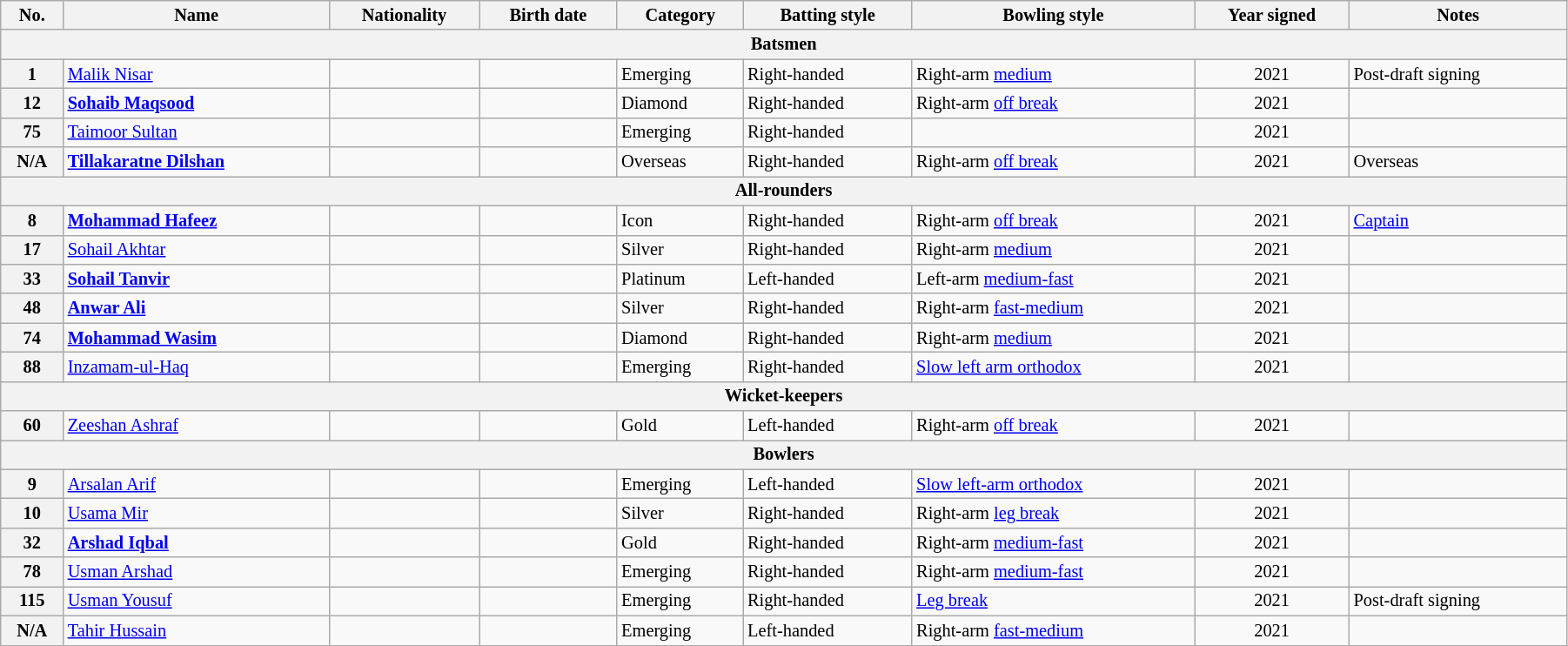<table class="wikitable" style="font-size:85%; width:95%;">
<tr>
<th>No.</th>
<th>Name</th>
<th>Nationality</th>
<th>Birth date</th>
<th>Category</th>
<th>Batting style</th>
<th>Bowling style</th>
<th>Year signed</th>
<th>Notes</th>
</tr>
<tr>
<th colspan="9" style=text-align:center;">Batsmen</th>
</tr>
<tr>
<th>1</th>
<td><a href='#'>Malik Nisar</a></td>
<td></td>
<td></td>
<td>Emerging</td>
<td>Right-handed</td>
<td>Right-arm <a href='#'>medium</a></td>
<td style="text-align:center;">2021</td>
<td>Post-draft signing</td>
</tr>
<tr>
<th>12</th>
<td><strong><a href='#'>Sohaib Maqsood</a></strong></td>
<td></td>
<td></td>
<td>Diamond</td>
<td>Right-handed</td>
<td>Right-arm <a href='#'>off break</a></td>
<td style="text-align:center;">2021</td>
<td></td>
</tr>
<tr>
<th>75</th>
<td><a href='#'>Taimoor Sultan</a></td>
<td></td>
<td></td>
<td>Emerging</td>
<td>Right-handed</td>
<td></td>
<td style="text-align:center;">2021</td>
<td></td>
</tr>
<tr>
<th>N/A</th>
<td><strong><a href='#'>Tillakaratne Dilshan</a></strong></td>
<td></td>
<td></td>
<td>Overseas</td>
<td>Right-handed</td>
<td>Right-arm <a href='#'>off break</a></td>
<td style="text-align:center;">2021</td>
<td>Overseas</td>
</tr>
<tr>
<th colspan="9" style=text-align:center;">All-rounders</th>
</tr>
<tr>
<th>8</th>
<td><strong><a href='#'>Mohammad Hafeez</a></strong></td>
<td></td>
<td></td>
<td>Icon</td>
<td>Right-handed</td>
<td>Right-arm <a href='#'>off break</a></td>
<td style="text-align:center;">2021</td>
<td><a href='#'>Captain</a></td>
</tr>
<tr>
<th>17</th>
<td><a href='#'>Sohail Akhtar</a></td>
<td></td>
<td></td>
<td>Silver</td>
<td>Right-handed</td>
<td>Right-arm <a href='#'>medium</a></td>
<td style="text-align:center;">2021</td>
<td></td>
</tr>
<tr>
<th>33</th>
<td><strong><a href='#'>Sohail Tanvir</a></strong></td>
<td></td>
<td></td>
<td>Platinum</td>
<td>Left-handed</td>
<td>Left-arm <a href='#'>medium-fast</a></td>
<td style="text-align:center;">2021</td>
<td></td>
</tr>
<tr>
<th>48</th>
<td><strong><a href='#'>Anwar Ali</a></strong></td>
<td></td>
<td></td>
<td>Silver</td>
<td>Right-handed</td>
<td>Right-arm <a href='#'>fast-medium</a></td>
<td style="text-align:center;">2021</td>
<td></td>
</tr>
<tr>
<th>74</th>
<td><strong><a href='#'>Mohammad Wasim</a></strong></td>
<td></td>
<td></td>
<td>Diamond</td>
<td>Right-handed</td>
<td>Right-arm <a href='#'>medium</a></td>
<td style="text-align:center;">2021</td>
<td></td>
</tr>
<tr>
<th>88</th>
<td><a href='#'>Inzamam-ul-Haq</a></td>
<td></td>
<td></td>
<td>Emerging</td>
<td>Right-handed</td>
<td><a href='#'>Slow left arm orthodox</a></td>
<td style="text-align:center;">2021</td>
<td></td>
</tr>
<tr>
<th colspan="9" style=text-align:center;">Wicket-keepers</th>
</tr>
<tr>
<th>60</th>
<td><a href='#'>Zeeshan Ashraf</a></td>
<td></td>
<td></td>
<td>Gold</td>
<td>Left-handed</td>
<td>Right-arm <a href='#'>off break</a></td>
<td style="text-align:center;">2021</td>
<td></td>
</tr>
<tr>
<th colspan="9" style=text-align:center;">Bowlers</th>
</tr>
<tr>
<th>9</th>
<td><a href='#'>Arsalan Arif</a></td>
<td></td>
<td></td>
<td>Emerging</td>
<td>Left-handed</td>
<td><a href='#'>Slow left-arm orthodox</a></td>
<td style="text-align:center;">2021</td>
<td></td>
</tr>
<tr>
<th>10</th>
<td><a href='#'>Usama Mir</a></td>
<td></td>
<td></td>
<td>Silver</td>
<td>Right-handed</td>
<td>Right-arm <a href='#'>leg break</a></td>
<td style="text-align:center;">2021</td>
<td></td>
</tr>
<tr>
<th>32</th>
<td><strong><a href='#'>Arshad Iqbal</a></strong></td>
<td></td>
<td></td>
<td>Gold</td>
<td>Right-handed</td>
<td>Right-arm <a href='#'>medium-fast</a></td>
<td style="text-align:center;">2021</td>
<td></td>
</tr>
<tr>
<th>78</th>
<td><a href='#'>Usman Arshad</a></td>
<td></td>
<td></td>
<td>Emerging</td>
<td>Right-handed</td>
<td>Right-arm <a href='#'>medium-fast</a></td>
<td style="text-align:center;">2021</td>
<td></td>
</tr>
<tr>
<th>115</th>
<td><a href='#'>Usman Yousuf</a></td>
<td></td>
<td></td>
<td>Emerging</td>
<td>Right-handed</td>
<td><a href='#'>Leg break</a></td>
<td style="text-align:center;">2021</td>
<td>Post-draft signing</td>
</tr>
<tr>
<th>N/A</th>
<td><a href='#'>Tahir Hussain</a></td>
<td></td>
<td></td>
<td>Emerging</td>
<td>Left-handed</td>
<td>Right-arm <a href='#'>fast-medium</a></td>
<td style="text-align:center;">2021</td>
<td></td>
</tr>
<tr>
</tr>
</table>
